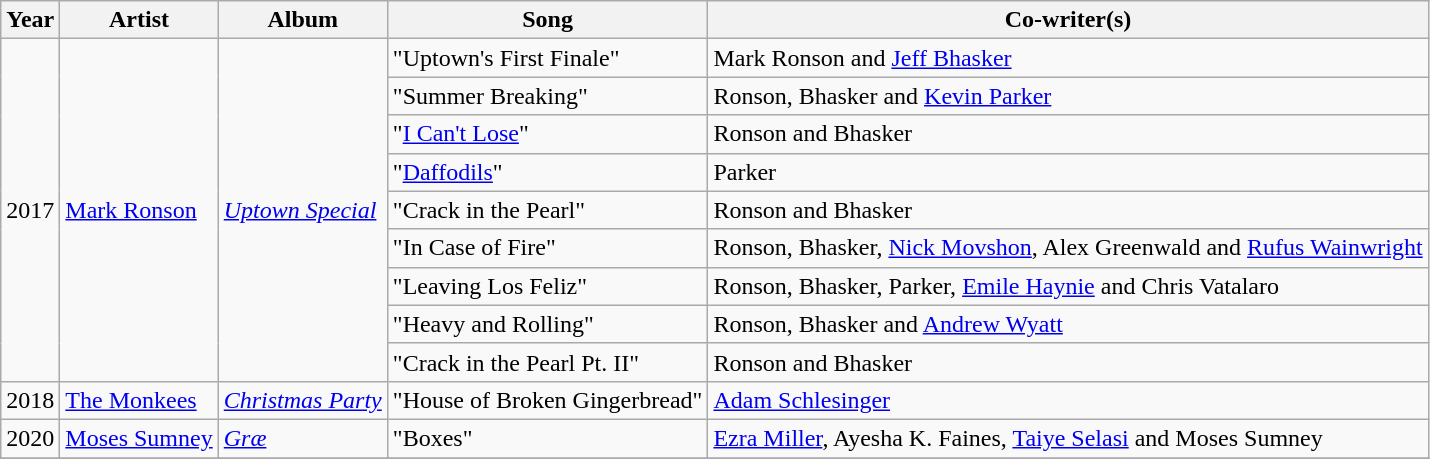<table class="wikitable">
<tr>
<th scope="col">Year</th>
<th scope="col">Artist</th>
<th scope="col">Album</th>
<th scope="col">Song</th>
<th scope="col">Co-writer(s)</th>
</tr>
<tr>
<td rowspan="9">2017</td>
<td rowspan="9"><a href='#'>Mark Ronson</a></td>
<td rowspan="9"><em><a href='#'>Uptown Special</a></em></td>
<td>"Uptown's First Finale"</td>
<td>Mark Ronson and <a href='#'>Jeff Bhasker</a></td>
</tr>
<tr>
<td>"Summer Breaking"</td>
<td>Ronson, Bhasker and <a href='#'>Kevin Parker</a></td>
</tr>
<tr>
<td>"<a href='#'>I Can't Lose</a>"</td>
<td>Ronson and Bhasker</td>
</tr>
<tr>
<td>"<a href='#'>Daffodils</a>"</td>
<td>Parker</td>
</tr>
<tr>
<td>"Crack in the Pearl"</td>
<td>Ronson and Bhasker</td>
</tr>
<tr>
<td>"In Case of Fire"</td>
<td>Ronson, Bhasker, <a href='#'>Nick Movshon</a>, Alex Greenwald and <a href='#'>Rufus Wainwright</a></td>
</tr>
<tr>
<td>"Leaving Los Feliz"</td>
<td>Ronson, Bhasker, Parker, <a href='#'>Emile Haynie</a> and Chris Vatalaro</td>
</tr>
<tr>
<td>"Heavy and Rolling"</td>
<td>Ronson, Bhasker and <a href='#'>Andrew Wyatt</a></td>
</tr>
<tr>
<td>"Crack in the Pearl Pt. II"</td>
<td>Ronson and Bhasker</td>
</tr>
<tr>
<td>2018</td>
<td><a href='#'>The Monkees</a></td>
<td><em><a href='#'>Christmas Party</a></em></td>
<td>"House of Broken Gingerbread"</td>
<td><a href='#'>Adam Schlesinger</a></td>
</tr>
<tr>
<td>2020</td>
<td><a href='#'>Moses Sumney</a></td>
<td><em><a href='#'>Græ</a></em></td>
<td>"Boxes"</td>
<td><a href='#'>Ezra Miller</a>, Ayesha K. Faines, <a href='#'>Taiye Selasi</a> and Moses Sumney</td>
</tr>
<tr>
</tr>
</table>
